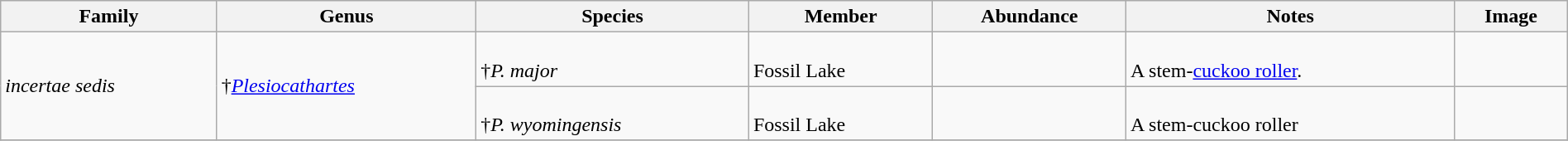<table class="wikitable" style="margin:auto;width:100%;">
<tr>
<th>Family</th>
<th>Genus</th>
<th>Species</th>
<th>Member</th>
<th>Abundance</th>
<th>Notes</th>
<th>Image</th>
</tr>
<tr>
<td rowspan=2><em>incertae sedis</em></td>
<td rowspan=2>†<em><a href='#'>Plesiocathartes</a></em></td>
<td><br>†<em>P. major</em> </td>
<td><br>Fossil Lake</td>
<td></td>
<td><br>A stem-<a href='#'>cuckoo roller</a>.</td>
<td><br></td>
</tr>
<tr>
<td><br>†<em>P. wyomingensis</em> </td>
<td><br>Fossil Lake</td>
<td></td>
<td><br>A stem-cuckoo roller</td>
<td></td>
</tr>
<tr>
</tr>
</table>
